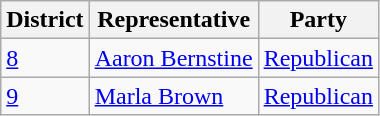<table class="wikitable">
<tr>
<th>District</th>
<th>Representative</th>
<th>Party</th>
</tr>
<tr>
<td><a href='#'>8</a></td>
<td><a href='#'>Aaron Bernstine</a></td>
<td><a href='#'>Republican</a></td>
</tr>
<tr>
<td><a href='#'>9</a></td>
<td><a href='#'>Marla Brown</a></td>
<td><a href='#'>Republican</a></td>
</tr>
</table>
